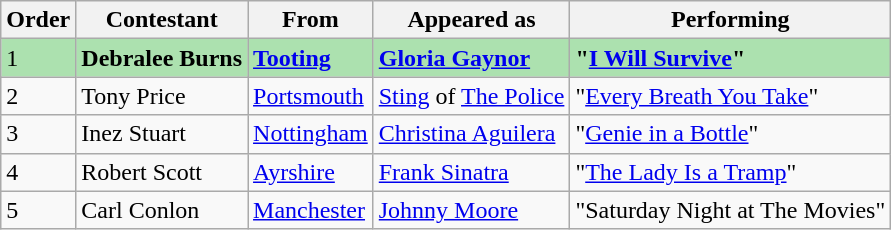<table class="wikitable">
<tr>
<th>Order</th>
<th>Contestant</th>
<th>From</th>
<th>Appeared as</th>
<th>Performing</th>
</tr>
<tr style="background:#ACE1AF;">
<td>1</td>
<td><strong>Debralee Burns</strong></td>
<td><strong><a href='#'>Tooting</a></strong></td>
<td><strong><a href='#'>Gloria Gaynor</a></strong></td>
<td><strong>"<a href='#'>I Will Survive</a>"</strong></td>
</tr>
<tr>
<td>2</td>
<td>Tony Price</td>
<td><a href='#'>Portsmouth</a></td>
<td><a href='#'>Sting</a> of <a href='#'>The Police</a></td>
<td>"<a href='#'>Every Breath You Take</a>"</td>
</tr>
<tr>
<td>3</td>
<td>Inez Stuart</td>
<td><a href='#'>Nottingham</a></td>
<td><a href='#'>Christina Aguilera</a></td>
<td>"<a href='#'>Genie in a Bottle</a>"</td>
</tr>
<tr>
<td>4</td>
<td>Robert Scott</td>
<td><a href='#'>Ayrshire</a></td>
<td><a href='#'>Frank Sinatra</a></td>
<td>"<a href='#'>The Lady Is a Tramp</a>"</td>
</tr>
<tr>
<td>5</td>
<td>Carl Conlon</td>
<td><a href='#'>Manchester</a></td>
<td><a href='#'>Johnny Moore</a></td>
<td>"Saturday Night at The Movies"</td>
</tr>
</table>
